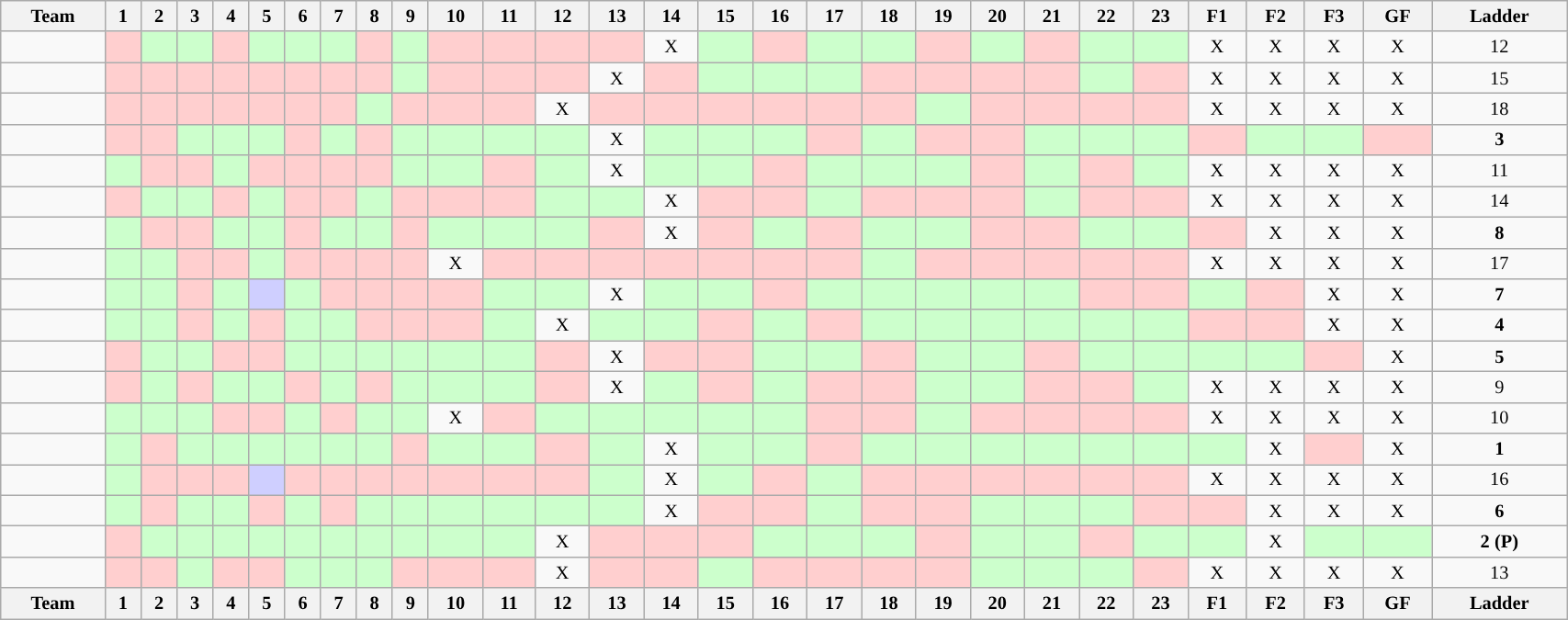<table class="wikitable sortable" style="font-size:85%; text-align:center; width:90%">
<tr valign="top">
<th valign="middle">Team</th>
<th>1</th>
<th>2</th>
<th>3</th>
<th>4</th>
<th>5</th>
<th>6</th>
<th>7</th>
<th>8</th>
<th>9</th>
<th>10</th>
<th>11</th>
<th>12</th>
<th>13</th>
<th>14</th>
<th>15</th>
<th>16</th>
<th>17</th>
<th>18</th>
<th>19</th>
<th>20</th>
<th>21</th>
<th>22</th>
<th>23</th>
<th>F1</th>
<th>F2</th>
<th>F3</th>
<th>GF</th>
<th valign="middle">Ladder</th>
</tr>
<tr>
<td align="left"></td>
<td style="background:#FFCFCF;"></td>
<td style="background:#cfc;"></td>
<td style="background:#cfc;"></td>
<td style="background:#FFCFCF;"></td>
<td style="background:#cfc;"></td>
<td style="background:#cfc;"></td>
<td style="background:#cfc;"></td>
<td style="background:#FFCFCF;"></td>
<td style="background:#cfc;"></td>
<td style="background:#FFCFCF;"></td>
<td style="background:#FFCFCF;"></td>
<td style="background:#FFCFCF;"></td>
<td style="background:#FFCFCF;"></td>
<td>X</td>
<td style="background:#cfc;"></td>
<td style="background:#FFCFCF;"></td>
<td style="background:#cfc;"></td>
<td style="background:#cfc;"></td>
<td style="background:#FFCFCF;"></td>
<td style="background:#cfc;"></td>
<td style="background:#FFCFCF;"></td>
<td style="background:#cfc;"></td>
<td style="background:#cfc;"></td>
<td>X</td>
<td>X</td>
<td>X</td>
<td>X</td>
<td>12</td>
</tr>
<tr>
<td align="left"></td>
<td style="background:#FFCFCF;"></td>
<td style="background:#FFCFCF;"></td>
<td style="background:#FFCFCF;"></td>
<td style="background:#FFCFCF;"></td>
<td style="background:#FFCFCF;"></td>
<td style="background:#FFCFCF;"></td>
<td style="background:#FFCFCF;"></td>
<td style="background:#FFCFCF;"></td>
<td style="background:#cfc;"></td>
<td style="background:#FFCFCF;"></td>
<td style="background:#FFCFCF;"></td>
<td style="background:#FFCFCF;"></td>
<td>X</td>
<td style="background:#FFCFCF;"></td>
<td style="background:#cfc;"></td>
<td style="background:#cfc;"></td>
<td style="background:#cfc;"></td>
<td style="background:#FFCFCF;"></td>
<td style="background:#FFCFCF;"></td>
<td style="background:#FFCFCF;"></td>
<td style="background:#FFCFCF;"></td>
<td style="background:#cfc;"></td>
<td style="background:#FFCFCF;"></td>
<td>X</td>
<td>X</td>
<td>X</td>
<td>X</td>
<td>15</td>
</tr>
<tr>
<td align="left"></td>
<td style="background:#FFCFCF;"></td>
<td style="background:#FFCFCF;"></td>
<td style="background:#FFCFCF;"></td>
<td style="background:#FFCFCF;"></td>
<td style="background:#FFCFCF;"></td>
<td style="background:#FFCFCF;"></td>
<td style="background:#FFCFCF;"></td>
<td style="background:#cfc;"></td>
<td style="background:#FFCFCF;"></td>
<td style="background:#FFCFCF;"></td>
<td style="background:#FFCFCF;"></td>
<td>X</td>
<td style="background:#FFCFCF;"></td>
<td style="background:#FFCFCF;"></td>
<td style="background:#FFCFCF;"></td>
<td style="background:#FFCFCF;"></td>
<td style="background:#FFCFCF;"></td>
<td style="background:#FFCFCF;"></td>
<td style="background:#cfc;"></td>
<td style="background:#FFCFCF;"></td>
<td style="background:#FFCFCF;"></td>
<td style="background:#FFCFCF;"></td>
<td style="background:#FFCFCF;"></td>
<td>X</td>
<td>X</td>
<td>X</td>
<td>X</td>
<td>18</td>
</tr>
<tr>
<td align="left"></td>
<td style="background:#FFCFCF;"></td>
<td style="background:#FFCFCF;"></td>
<td style="background:#cfc;"></td>
<td style="background:#cfc;"></td>
<td style="background:#cfc;"></td>
<td style="background:#FFCFCF;"></td>
<td style="background:#cfc;"></td>
<td style="background:#FFCFCF;"></td>
<td style="background:#cfc;"></td>
<td style="background:#cfc;"></td>
<td style="background:#cfc;"></td>
<td style="background:#cfc;"></td>
<td>X</td>
<td style="background:#cfc;"></td>
<td style="background:#cfc;"></td>
<td style="background:#cfc;"></td>
<td style="background:#FFCFCF;"></td>
<td style="background:#cfc;"></td>
<td style="background:#FFCFCF;"></td>
<td style="background:#FFCFCF;"></td>
<td style="background:#cfc;"></td>
<td style="background:#cfc;"></td>
<td style="background:#cfc;"></td>
<td style="background:#FFCFCF;"></td>
<td style="background:#cfc;"></td>
<td style="background:#cfc;"></td>
<td style="background:#FFCFCF;"></td>
<td><strong>3</strong></td>
</tr>
<tr>
<td align="left"></td>
<td style="background:#cfc;"></td>
<td style="background:#FFCFCF;"></td>
<td style="background:#FFCFCF;"></td>
<td style="background:#cfc;"></td>
<td style="background:#FFCFCF;"></td>
<td style="background:#FFCFCF;"></td>
<td style="background:#FFCFCF;"></td>
<td style="background:#FFCFCF;"></td>
<td style="background:#cfc;"></td>
<td style="background:#cfc;"></td>
<td style="background:#FFCFCF;"></td>
<td style="background:#cfc;"></td>
<td>X</td>
<td style="background:#cfc;"></td>
<td style="background:#cfc;"><strong></strong></td>
<td style="background:#FFCFCF;"></td>
<td style="background:#cfc;"></td>
<td style="background:#cfc;"></td>
<td style="background:#cfc;"></td>
<td style="background:#FFCFCF;"></td>
<td style="background:#cfc;"></td>
<td style="background:#FFCFCF;"></td>
<td style="background:#cfc;"></td>
<td>X</td>
<td>X</td>
<td>X</td>
<td>X</td>
<td>11</td>
</tr>
<tr>
<td align="left"></td>
<td style="background:#FFCFCF;"></td>
<td style="background:#cfc;"></td>
<td style="background:#cfc;"></td>
<td style="background:#FFCFCF;"></td>
<td style="background:#cfc;"></td>
<td style="background:#FFCFCF;"></td>
<td style="background:#FFCFCF;"></td>
<td style="background:#cfc;"></td>
<td style="background:#FFCFCF;"></td>
<td style="background:#FFCFCF;"></td>
<td style="background:#FFCFCF;"></td>
<td style="background:#cfc;"></td>
<td style="background:#cfc;"></td>
<td>X</td>
<td style="background:#FFCFCF;"></td>
<td style="background:#FFCFCF;"></td>
<td style="background:#cfc;"></td>
<td style="background:#FFCFCF;"></td>
<td style="background:#FFCFCF;"></td>
<td style="background:#FFCFCF;"></td>
<td style="background:#cfc;"></td>
<td style="background:#FFCFCF;"></td>
<td style="background:#FFCFCF;"></td>
<td>X</td>
<td>X</td>
<td>X</td>
<td>X</td>
<td>14</td>
</tr>
<tr>
<td align="left"></td>
<td style="background:#cfc;"></td>
<td style="background:#FFCFCF;"></td>
<td style="background:#FFCFCF;"></td>
<td style="background:#cfc;"></td>
<td style="background:#cfc;"></td>
<td style="background:#FFCFCF;"></td>
<td style="background:#cfc;"></td>
<td style="background:#cfc;"></td>
<td style="background:#FFCFCF;"></td>
<td style="background:#cfc;"></td>
<td style="background:#cfc;"></td>
<td style="background:#cfc;"></td>
<td style="background:#FFCFCF;"></td>
<td>X</td>
<td style="background:#FFCFCF;"></td>
<td style="background:#cfc;"></td>
<td style="background:#FFCFCF;"></td>
<td style="background:#cfc;"></td>
<td style="background:#cfc;"></td>
<td style="background:#FFCFCF;"></td>
<td style="background:#FFCFCF;"></td>
<td style="background:#cfc;"></td>
<td style="background:#cfc;"></td>
<td style="background:#FFCFCF;"></td>
<td>X</td>
<td>X</td>
<td>X</td>
<td><strong>8</strong></td>
</tr>
<tr>
<td align="left"></td>
<td style="background:#cfc;"></td>
<td style="background:#cfc;"></td>
<td style="background:#FFCFCF;"></td>
<td style="background:#FFCFCF;"></td>
<td style="background:#cfc;"></td>
<td style="background:#FFCFCF;"></td>
<td style="background:#FFCFCF;"></td>
<td style="background:#FFCFCF;"></td>
<td style="background:#FFCFCF;"></td>
<td>X</td>
<td style="background:#FFCFCF;"></td>
<td style="background:#FFCFCF;"></td>
<td style="background:#FFCFCF;"></td>
<td style="background:#FFCFCF;"></td>
<td style="background:#FFCFCF;"></td>
<td style="background:#FFCFCF;"></td>
<td style="background:#FFCFCF;"></td>
<td style="background:#cfc;"></td>
<td style="background:#FFCFCF;"></td>
<td style="background:#FFCFCF;"></td>
<td style="background:#FFCFCF;"></td>
<td style="background:#FFCFCF;"></td>
<td style="background:#FFCFCF;"></td>
<td>X</td>
<td>X</td>
<td>X</td>
<td>X</td>
<td>17</td>
</tr>
<tr>
<td align="left"></td>
<td style="background:#cfc;"></td>
<td style="background:#cfc;"></td>
<td style="background:#FFCFCF;"></td>
<td style="background:#cfc;"></td>
<td style="background:#CFCFFF;"></td>
<td style="background:#cfc;"></td>
<td style="background:#FFCFCF;"></td>
<td style="background:#FFCFCF;"></td>
<td style="background:#FFCFCF;"></td>
<td style="background:#FFCFCF;"></td>
<td style="background:#cfc;"></td>
<td style="background:#cfc;"></td>
<td>X</td>
<td style="background:#cfc;"></td>
<td style="background:#cfc;"></td>
<td style="background:#FFCFCF;"></td>
<td style="background:#cfc;"></td>
<td style="background:#cfc;"></td>
<td style="background:#cfc;"></td>
<td style="background:#cfc;"></td>
<td style="background:#cfc;"></td>
<td style="background:#FFCFCF;"></td>
<td style="background:#FFCFCF;"></td>
<td style="background:#cfc;"></td>
<td style="background:#FFCFCF;"></td>
<td>X</td>
<td>X</td>
<td><strong>7</strong></td>
</tr>
<tr>
<td align="left"></td>
<td style="background:#cfc;"></td>
<td style="background:#cfc;"></td>
<td style="background:#FFCFCF;"></td>
<td style="background:#cfc;"></td>
<td style="background:#FFCFCF;"></td>
<td style="background:#cfc;"></td>
<td style="background:#cfc;"></td>
<td style="background:#FFCFCF;"></td>
<td style="background:#FFCFCF;"></td>
<td style="background:#FFCFCF;"></td>
<td style="background:#cfc;"></td>
<td>X</td>
<td style="background:#cfc;"></td>
<td style="background:#cfc;"></td>
<td style="background:#FFCFCF;"></td>
<td style="background:#cfc;"></td>
<td style="background:#FFCFCF;"></td>
<td style="background:#cfc;"></td>
<td style="background:#cfc;"></td>
<td style="background:#cfc;"></td>
<td style="background:#cfc;"></td>
<td style="background:#cfc;"></td>
<td style="background:#cfc;"></td>
<td style="background:#FFCFCF;"></td>
<td style="background:#FFCFCF;"></td>
<td>X</td>
<td>X</td>
<td><strong>4</strong></td>
</tr>
<tr>
<td align="left"></td>
<td style="background:#FFCFCF;"></td>
<td style="background:#cfc;"></td>
<td style="background:#cfc;"></td>
<td style="background:#FFCFCF;"></td>
<td style="background:#FFCFCF;"></td>
<td style="background:#cfc;"></td>
<td style="background:#cfc;"></td>
<td style="background:#cfc;"></td>
<td style="background:#cfc;"></td>
<td style="background:#cfc;"></td>
<td style="background:#cfc;"></td>
<td style="background:#FFCFCF;"></td>
<td>X</td>
<td style="background:#FFCFCF;"></td>
<td style="background:#FFCFCF;"></td>
<td style="background:#cfc;"></td>
<td style="background:#cfc;"></td>
<td style="background:#FFCFCF;"></td>
<td style="background:#cfc;"></td>
<td style="background:#cfc;"></td>
<td style="background:#FFCFCF;"></td>
<td style="background:#cfc;"></td>
<td style="background:#cfc;"></td>
<td style="background:#cfc;"></td>
<td style="background:#cfc;"></td>
<td style="background:#FFCFCF;"></td>
<td>X</td>
<td><strong>5</strong></td>
</tr>
<tr>
<td align="left"></td>
<td style="background:#FFCFCF;"></td>
<td style="background:#cfc;"></td>
<td style="background:#FFCFCF;"></td>
<td style="background:#cfc;"></td>
<td style="background:#cfc;"></td>
<td style="background:#FFCFCF;"></td>
<td style="background:#cfc;"></td>
<td style="background:#FFCFCF;"></td>
<td style="background:#cfc;"></td>
<td style="background:#cfc;"></td>
<td style="background:#cfc;"></td>
<td style="background:#FFCFCF;"></td>
<td>X</td>
<td style="background:#cfc;"></td>
<td style="background:#FFCFCF;"></td>
<td style="background:#cfc;"></td>
<td style="background:#FFCFCF;"></td>
<td style="background:#FFCFCF;"></td>
<td style="background:#cfc;"></td>
<td style="background:#cfc;"></td>
<td style="background:#FFCFCF;"></td>
<td style="background:#FFCFCF;"></td>
<td style="background:#cfc;"></td>
<td>X</td>
<td>X</td>
<td>X</td>
<td>X</td>
<td>9</td>
</tr>
<tr>
<td align="left"></td>
<td style="background:#cfc;"></td>
<td style="background:#cfc;"></td>
<td style="background:#cfc;"></td>
<td style="background:#FFCFCF;"></td>
<td style="background:#FFCFCF;"></td>
<td style="background:#cfc;"></td>
<td style="background:#FFCFCF;"></td>
<td style="background:#cfc;"></td>
<td style="background:#cfc;"></td>
<td>X</td>
<td style="background:#FFCFCF;"></td>
<td style="background:#cfc;"></td>
<td style="background:#cfc;"></td>
<td style="background:#cfc;"></td>
<td style="background:#cfc;"></td>
<td style="background:#cfc;"></td>
<td style="background:#FFCFCF;"></td>
<td style="background:#FFCFCF;"></td>
<td style="background:#cfc;"></td>
<td style="background:#FFCFCF;"></td>
<td style="background:#FFCFCF;"></td>
<td style="background:#FFCFCF;"></td>
<td style="background:#FFCFCF;"></td>
<td>X</td>
<td>X</td>
<td>X</td>
<td>X</td>
<td>10</td>
</tr>
<tr>
<td align="left"></td>
<td style="background:#cfc;"></td>
<td style="background:#FFCFCF;"></td>
<td style="background:#cfc;"></td>
<td style="background:#cfc;"></td>
<td style="background:#cfc;"></td>
<td style="background:#cfc;"></td>
<td style="background:#cfc;"></td>
<td style="background:#cfc;"></td>
<td style="background:#FFCFCF;"></td>
<td style="background:#cfc;"></td>
<td style="background:#cfc;"></td>
<td style="background:#FFCFCF;"></td>
<td style="background:#cfc;"></td>
<td>X</td>
<td style="background:#cfc;"></td>
<td style="background:#cfc;"></td>
<td style="background:#FFCFCF;"></td>
<td style="background:#cfc;"></td>
<td style="background:#cfc;"></td>
<td style="background:#cfc;"></td>
<td style="background:#cfc;"></td>
<td style="background:#cfc;"></td>
<td style="background:#cfc;"></td>
<td style="background:#cfc;"></td>
<td>X</td>
<td style="background:#FFCFCF;"></td>
<td>X</td>
<td><strong>1</strong></td>
</tr>
<tr>
<td align="left"></td>
<td style="background:#cfc;"></td>
<td style="background:#FFCFCF;"></td>
<td style="background:#FFCFCF;"></td>
<td style="background:#FFCFCF;"></td>
<td style="background:#CFCFFF;"></td>
<td style="background:#FFCFCF;"></td>
<td style="background:#FFCFCF;"></td>
<td style="background:#FFCFCF;"></td>
<td style="background:#FFCFCF;"></td>
<td style="background:#FFCFCF;"></td>
<td style="background:#FFCFCF;"></td>
<td style="background:#FFCFCF;"></td>
<td style="background:#cfc;"></td>
<td>X</td>
<td style="background:#cfc;"></td>
<td style="background:#FFCFCF;"></td>
<td style="background:#cfc;"></td>
<td style="background:#FFCFCF;"></td>
<td style="background:#FFCFCF;"></td>
<td style="background:#FFCFCF;"></td>
<td style="background:#FFCFCF;"></td>
<td style="background:#FFCFCF;"></td>
<td style="background:#FFCFCF;"></td>
<td>X</td>
<td>X</td>
<td>X</td>
<td>X</td>
<td>16</td>
</tr>
<tr>
<td align="left"></td>
<td style="background:#cfc;"></td>
<td style="background:#FFCFCF;"></td>
<td style="background:#cfc;"></td>
<td style="background:#cfc;"></td>
<td style="background:#FFCFCF;"></td>
<td style="background:#cfc;"></td>
<td style="background:#FFCFCF;"></td>
<td style="background:#cfc;"></td>
<td style="background:#cfc;"></td>
<td style="background:#cfc;"></td>
<td style="background:#cfc;"></td>
<td style="background:#cfc;"></td>
<td style="background:#cfc;"></td>
<td>X</td>
<td style="background:#FFCFCF;"></td>
<td style="background:#FFCFCF;"></td>
<td style="background:#cfc;"></td>
<td style="background:#FFCFCF;"></td>
<td style="background:#FFCFCF;"></td>
<td style="background:#cfc;"></td>
<td style="background:#cfc;"></td>
<td style="background:#cfc;"></td>
<td style="background:#FFCFCF;"></td>
<td style="background:#FFCFCF;"></td>
<td>X</td>
<td>X</td>
<td>X</td>
<td><strong>6</strong></td>
</tr>
<tr>
<td align="left"></td>
<td style="background:#FFCFCF;"></td>
<td style="background:#cfc;"></td>
<td style="background:#cfc;"></td>
<td style="background:#cfc;"></td>
<td style="background:#cfc;"></td>
<td style="background:#cfc;"></td>
<td style="background:#cfc;"></td>
<td style="background:#cfc;"></td>
<td style="background:#cfc;"></td>
<td style="background:#cfc;"></td>
<td style="background:#cfc;"></td>
<td>X</td>
<td style="background:#FFCFCF;"></td>
<td style="background:#FFCFCF;"></td>
<td style="background:#FFCFCF;"></td>
<td style="background:#cfc;"></td>
<td style="background:#cfc;"></td>
<td style="background:#cfc;"></td>
<td style="background:#FFCFCF;"></td>
<td style="background:#cfc;"></td>
<td style="background:#cfc;"></td>
<td style="background:#FFCFCF;"></td>
<td style="background:#cfc;"></td>
<td style="background:#cfc;"></td>
<td>X</td>
<td style="background:#cfc;"></td>
<td style="background:#cfc;"></td>
<td><strong>2</strong> <strong>(P)</strong></td>
</tr>
<tr>
<td align="left"></td>
<td style="background:#FFCFCF;"></td>
<td style="background:#FFCFCF;"></td>
<td style="background:#cfc;"></td>
<td style="background:#FFCFCF;"></td>
<td style="background:#FFCFCF;"></td>
<td style="background:#cfc;"></td>
<td style="background:#cfc;"></td>
<td style="background:#cfc;"></td>
<td style="background:#FFCFCF;"></td>
<td style="background:#FFCFCF;"></td>
<td style="background:#FFCFCF;"></td>
<td>X</td>
<td style="background:#FFCFCF;"></td>
<td style="background:#FFCFCF;"></td>
<td style="background:#cfc;"></td>
<td style="background:#FFCFCF;"></td>
<td style="background:#FFCFCF;"></td>
<td style="background:#FFCFCF;"></td>
<td style="background:#FFCFCF;"></td>
<td style="background:#cfc;"></td>
<td style="background:#cfc;"></td>
<td style="background:#cfc;"></td>
<td style="background:#FFCFCF;"></td>
<td>X</td>
<td>X</td>
<td>X</td>
<td>X</td>
<td>13</td>
</tr>
<tr valign="top">
<th valign="middle">Team</th>
<th>1</th>
<th>2</th>
<th>3</th>
<th>4</th>
<th>5</th>
<th>6</th>
<th>7</th>
<th>8</th>
<th>9</th>
<th>10</th>
<th>11</th>
<th>12</th>
<th>13</th>
<th>14</th>
<th>15</th>
<th>16</th>
<th>17</th>
<th>18</th>
<th>19</th>
<th>20</th>
<th>21</th>
<th>22</th>
<th>23</th>
<th>F1</th>
<th>F2</th>
<th>F3</th>
<th>GF</th>
<th valign="middle">Ladder</th>
</tr>
</table>
